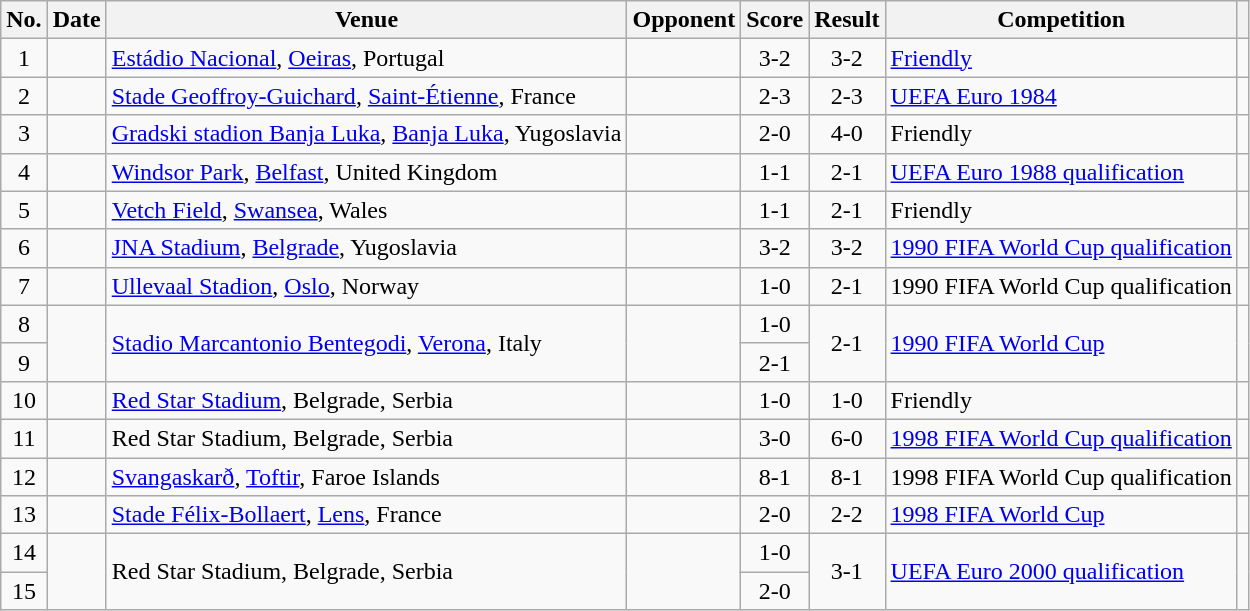<table class="wikitable sortable">
<tr>
<th scope="col">No.</th>
<th scope="col">Date</th>
<th scope="col">Venue</th>
<th scope="col">Opponent</th>
<th scope="col">Score</th>
<th scope="col">Result</th>
<th scope="col">Competition</th>
<th scope="col" class="unsortable"></th>
</tr>
<tr>
<td style="text-align:center">1</td>
<td></td>
<td><a href='#'>Estádio Nacional</a>, <a href='#'>Oeiras</a>, Portugal</td>
<td></td>
<td style="text-align:center">3-2</td>
<td style="text-align:center">3-2</td>
<td><a href='#'>Friendly</a></td>
<td></td>
</tr>
<tr>
<td style="text-align:center">2</td>
<td></td>
<td><a href='#'>Stade Geoffroy-Guichard</a>, <a href='#'>Saint-Étienne</a>, France</td>
<td></td>
<td style="text-align:center">2-3</td>
<td style="text-align:center">2-3</td>
<td><a href='#'>UEFA Euro 1984</a></td>
<td></td>
</tr>
<tr>
<td style="text-align:center">3</td>
<td></td>
<td><a href='#'>Gradski stadion Banja Luka</a>, <a href='#'>Banja Luka</a>, Yugoslavia</td>
<td></td>
<td style="text-align:center">2-0</td>
<td style="text-align:center">4-0</td>
<td>Friendly</td>
<td></td>
</tr>
<tr>
<td style="text-align:center">4</td>
<td></td>
<td><a href='#'>Windsor Park</a>, <a href='#'>Belfast</a>, United Kingdom</td>
<td></td>
<td style="text-align:center">1-1</td>
<td style="text-align:center">2-1</td>
<td><a href='#'>UEFA Euro 1988 qualification</a></td>
<td></td>
</tr>
<tr>
<td style="text-align:center">5</td>
<td></td>
<td><a href='#'>Vetch Field</a>, <a href='#'>Swansea</a>, Wales</td>
<td></td>
<td style="text-align:center">1-1</td>
<td style="text-align:center">2-1</td>
<td>Friendly</td>
<td></td>
</tr>
<tr>
<td style="text-align:center">6</td>
<td></td>
<td><a href='#'>JNA Stadium</a>, <a href='#'>Belgrade</a>, Yugoslavia</td>
<td></td>
<td style="text-align:center">3-2</td>
<td style="text-align:center">3-2</td>
<td><a href='#'>1990 FIFA World Cup qualification</a></td>
<td></td>
</tr>
<tr>
<td style="text-align:center">7</td>
<td></td>
<td><a href='#'>Ullevaal Stadion</a>, <a href='#'>Oslo</a>, Norway</td>
<td></td>
<td style="text-align:center">1-0</td>
<td style="text-align:center">2-1</td>
<td>1990 FIFA World Cup qualification</td>
<td></td>
</tr>
<tr>
<td style="text-align:center">8</td>
<td rowspan="2"></td>
<td rowspan="2"><a href='#'>Stadio Marcantonio Bentegodi</a>, <a href='#'>Verona</a>, Italy</td>
<td rowspan="2"></td>
<td style="text-align:center">1-0</td>
<td rowspan="2" style="text-align:center">2-1</td>
<td rowspan="2"><a href='#'>1990 FIFA World Cup</a></td>
<td rowspan="2"></td>
</tr>
<tr>
<td style="text-align:center">9</td>
<td style="text-align:center">2-1</td>
</tr>
<tr>
<td style="text-align:center">10</td>
<td></td>
<td><a href='#'>Red Star Stadium</a>, Belgrade, Serbia</td>
<td></td>
<td style="text-align:center">1-0</td>
<td style="text-align:center">1-0</td>
<td>Friendly</td>
<td></td>
</tr>
<tr>
<td style="text-align:center">11</td>
<td></td>
<td>Red Star Stadium, Belgrade, Serbia</td>
<td></td>
<td style="text-align:center">3-0</td>
<td style="text-align:center">6-0</td>
<td><a href='#'>1998 FIFA World Cup qualification</a></td>
<td></td>
</tr>
<tr>
<td style="text-align:center">12</td>
<td></td>
<td><a href='#'>Svangaskarð</a>, <a href='#'>Toftir</a>, Faroe Islands</td>
<td></td>
<td style="text-align:center">8-1</td>
<td style="text-align:center">8-1</td>
<td>1998 FIFA World Cup qualification</td>
<td></td>
</tr>
<tr>
<td style="text-align:center">13</td>
<td></td>
<td><a href='#'>Stade Félix-Bollaert</a>, <a href='#'>Lens</a>, France</td>
<td></td>
<td style="text-align:center">2-0</td>
<td style="text-align:center">2-2</td>
<td><a href='#'>1998 FIFA World Cup</a></td>
<td></td>
</tr>
<tr>
<td style="text-align:center">14</td>
<td rowspan="2"></td>
<td rowspan="2">Red Star Stadium, Belgrade, Serbia</td>
<td rowspan="2"></td>
<td style="text-align:center">1-0</td>
<td rowspan="2" style="text-align:center">3-1</td>
<td rowspan="2"><a href='#'>UEFA Euro 2000 qualification</a></td>
<td rowspan="2"></td>
</tr>
<tr>
<td style="text-align:center">15</td>
<td style="text-align:center">2-0</td>
</tr>
</table>
